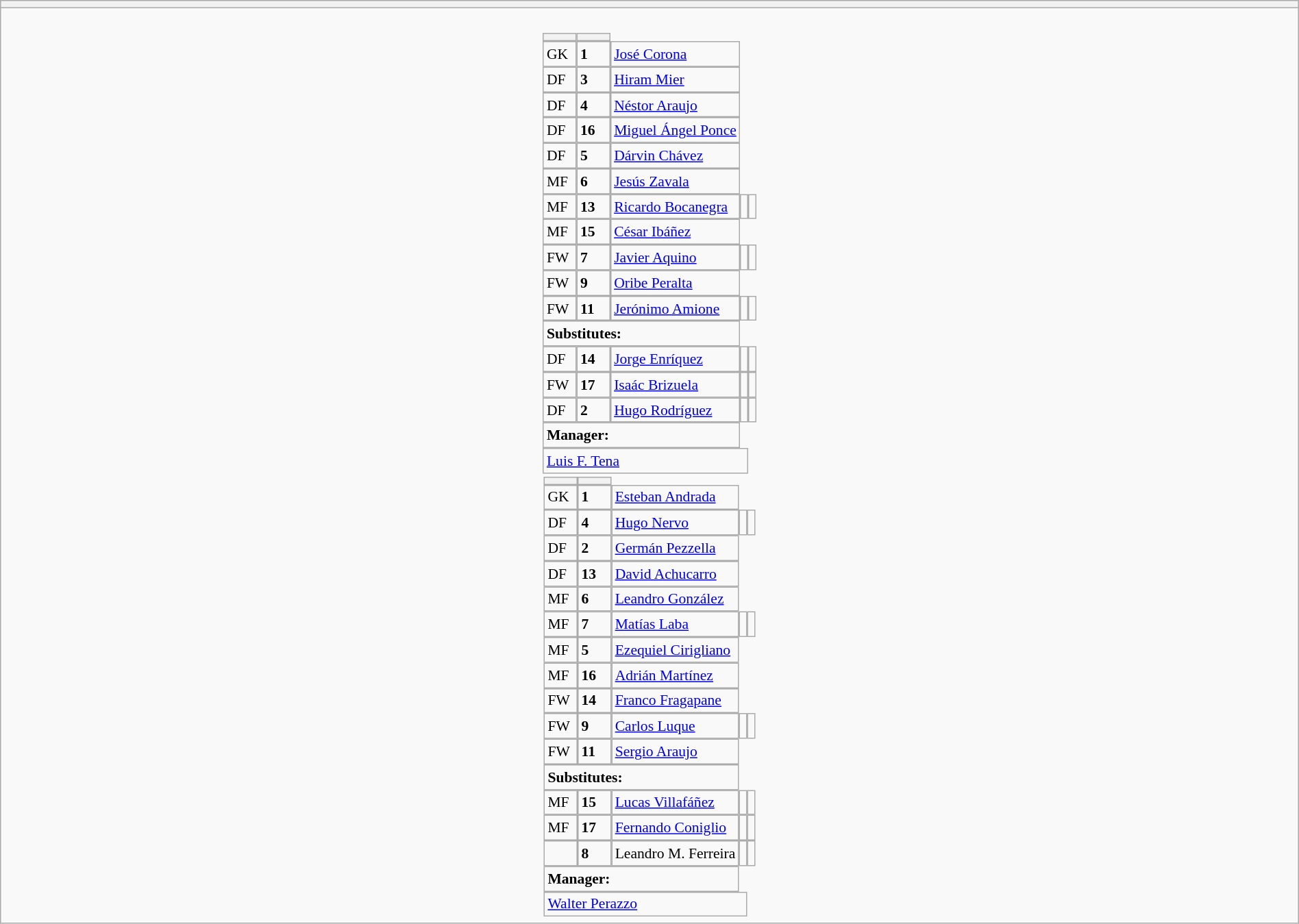<table style="width:100%" class="wikitable collapsible collapsed">
<tr>
<th></th>
</tr>
<tr>
<td><br>






<table style="font-size:90%; margin:0.2em auto;" cellspacing="0" cellpadding="0">
<tr>
<th width="25"></th>
<th width="25"></th>
</tr>
<tr>
<td>GK</td>
<td><strong> 1</strong></td>
<td><a href='#'>José Corona</a></td>
</tr>
<tr>
<td>DF</td>
<td><strong>3 </strong></td>
<td><a href='#'>Hiram Mier</a></td>
</tr>
<tr>
<td>DF</td>
<td><strong>4 </strong></td>
<td><a href='#'>Néstor Araujo</a></td>
</tr>
<tr>
<td>DF</td>
<td><strong>16</strong></td>
<td><a href='#'>Miguel Ángel Ponce</a></td>
</tr>
<tr>
<td>DF</td>
<td><strong> 5</strong></td>
<td><a href='#'>Dárvin Chávez</a></td>
</tr>
<tr>
<td>MF</td>
<td><strong> 6</strong></td>
<td><a href='#'>Jesús Zavala</a></td>
</tr>
<tr>
<td>MF</td>
<td><strong>13</strong></td>
<td><a href='#'>Ricardo Bocanegra</a></td>
<td></td>
<td></td>
</tr>
<tr>
<td>MF</td>
<td><strong>15</strong></td>
<td><a href='#'>César Ibáñez</a></td>
</tr>
<tr>
<td>FW</td>
<td><strong> 7</strong></td>
<td><a href='#'>Javier Aquino</a></td>
<td></td>
<td></td>
</tr>
<tr>
<td>FW</td>
<td><strong>9</strong></td>
<td><a href='#'>Oribe Peralta</a></td>
</tr>
<tr>
<td>FW</td>
<td><strong>11</strong></td>
<td><a href='#'>Jerónimo Amione</a></td>
<td></td>
<td></td>
</tr>
<tr>
<td colspan=3><strong>Substitutes:</strong></td>
</tr>
<tr>
<td>DF</td>
<td><strong>14</strong></td>
<td><a href='#'>Jorge Enríquez</a></td>
<td></td>
<td></td>
</tr>
<tr>
<td>FW</td>
<td><strong>17</strong></td>
<td><a href='#'>Isaác Brizuela</a></td>
<td></td>
<td></td>
</tr>
<tr>
<td>DF</td>
<td><strong>2</strong></td>
<td><a href='#'>Hugo Rodríguez</a></td>
<td></td>
<td></td>
</tr>
<tr>
<td colspan=3><strong>Manager:</strong></td>
</tr>
<tr>
<td colspan=4> <a href='#'>Luis F. Tena</a></td>
</tr>
</table>
<table cellspacing="0" cellpadding="0" style="font-size:90%; margin:0.2em auto;">
<tr>
<th width="25"></th>
<th width="25"></th>
</tr>
<tr>
<td>GK</td>
<td><strong>1</strong></td>
<td><a href='#'>Esteban Andrada</a></td>
</tr>
<tr>
<td>DF</td>
<td><strong>4</strong></td>
<td><a href='#'>Hugo Nervo</a></td>
<td></td>
<td></td>
</tr>
<tr>
<td>DF</td>
<td><strong>2</strong></td>
<td><a href='#'>Germán Pezzella</a></td>
</tr>
<tr>
<td>DF</td>
<td><strong>13</strong></td>
<td><a href='#'>David Achucarro</a></td>
</tr>
<tr>
<td>MF</td>
<td><strong>6</strong></td>
<td><a href='#'>Leandro González</a></td>
</tr>
<tr>
<td>MF</td>
<td><strong>7</strong></td>
<td><a href='#'>Matías Laba</a></td>
<td></td>
<td></td>
</tr>
<tr>
<td>MF</td>
<td><strong>5</strong></td>
<td><a href='#'>Ezequiel Cirigliano</a></td>
</tr>
<tr>
<td>MF</td>
<td><strong>16</strong></td>
<td><a href='#'>Adrián Martínez</a></td>
</tr>
<tr>
<td>FW</td>
<td><strong>14</strong></td>
<td><a href='#'>Franco Fragapane</a></td>
</tr>
<tr>
<td>FW</td>
<td><strong>9</strong></td>
<td><a href='#'>Carlos Luque</a></td>
<td></td>
<td></td>
</tr>
<tr>
<td>FW</td>
<td><strong>11 </strong></td>
<td><a href='#'>Sergio Araujo</a></td>
</tr>
<tr>
<td colspan=3><strong>Substitutes:</strong></td>
</tr>
<tr>
<td>MF</td>
<td><strong>15</strong></td>
<td><a href='#'>Lucas Villafáñez</a></td>
<td></td>
<td></td>
</tr>
<tr>
<td>MF</td>
<td><strong>17</strong></td>
<td><a href='#'>Fernando Coniglio</a></td>
<td></td>
<td></td>
</tr>
<tr>
<td></td>
<td><strong>8</strong></td>
<td>Leandro M. Ferreira</td>
<td></td>
<td></td>
</tr>
<tr>
<td colspan=3><strong>Manager:</strong></td>
</tr>
<tr>
<td colspan=4> <a href='#'>Walter Perazzo</a></td>
</tr>
</table>
</td>
</tr>
</table>
